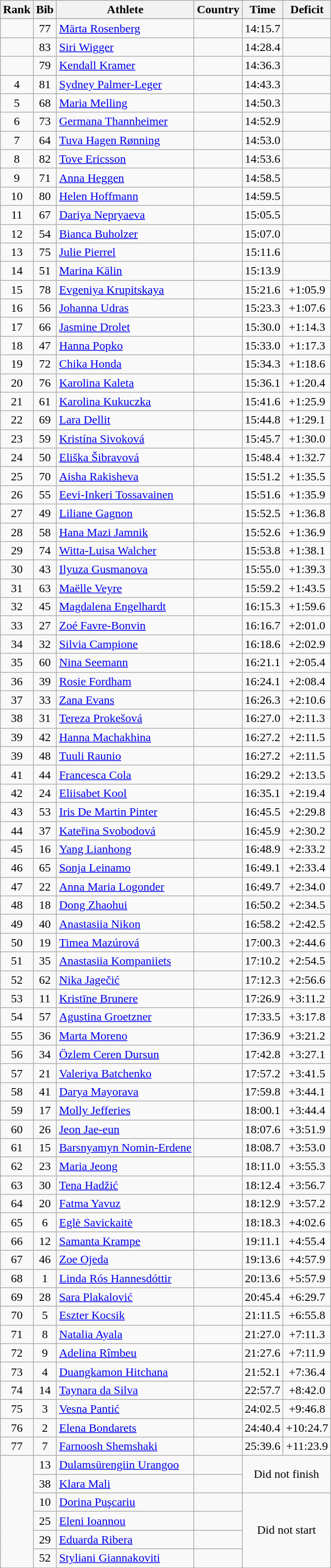<table class="wikitable sortable" style="text-align:center">
<tr>
<th>Rank</th>
<th>Bib</th>
<th>Athlete</th>
<th>Country</th>
<th>Time</th>
<th>Deficit</th>
</tr>
<tr>
</tr>
<tr>
<td></td>
<td>77</td>
<td align=left><a href='#'>Märta Rosenberg</a></td>
<td align=left></td>
<td>14:15.7</td>
<td></td>
</tr>
<tr>
<td></td>
<td>83</td>
<td align=left><a href='#'>Siri Wigger</a></td>
<td align=left></td>
<td>14:28.4</td>
<td></td>
</tr>
<tr>
<td></td>
<td>79</td>
<td align=left><a href='#'>Kendall Kramer</a></td>
<td align=left></td>
<td>14:36.3</td>
<td></td>
</tr>
<tr>
<td>4</td>
<td>81</td>
<td align=left><a href='#'>Sydney Palmer-Leger</a></td>
<td align=left></td>
<td>14:43.3</td>
<td></td>
</tr>
<tr>
<td>5</td>
<td>68</td>
<td align=left><a href='#'>Maria Melling</a></td>
<td align=left></td>
<td>14:50.3</td>
<td></td>
</tr>
<tr>
<td>6</td>
<td>73</td>
<td align=left><a href='#'>Germana Thannheimer</a></td>
<td align=left></td>
<td>14:52.9</td>
<td></td>
</tr>
<tr>
<td>7</td>
<td>64</td>
<td align=left><a href='#'>Tuva Hagen Rønning</a></td>
<td align=left></td>
<td>14:53.0</td>
<td></td>
</tr>
<tr>
<td>8</td>
<td>82</td>
<td align=left><a href='#'>Tove Ericsson</a></td>
<td align=left></td>
<td>14:53.6</td>
<td></td>
</tr>
<tr>
<td>9</td>
<td>71</td>
<td align=left><a href='#'>Anna Heggen</a></td>
<td align=left></td>
<td>14:58.5</td>
<td></td>
</tr>
<tr>
<td>10</td>
<td>80</td>
<td align=left><a href='#'>Helen Hoffmann</a></td>
<td align=left></td>
<td>14:59.5</td>
<td></td>
</tr>
<tr>
<td>11</td>
<td>67</td>
<td align=left><a href='#'>Dariya Nepryaeva</a></td>
<td align=left></td>
<td>15:05.5</td>
<td></td>
</tr>
<tr>
<td>12</td>
<td>54</td>
<td align=left><a href='#'>Bianca Buholzer</a></td>
<td align=left></td>
<td>15:07.0</td>
<td></td>
</tr>
<tr>
<td>13</td>
<td>75</td>
<td align=left><a href='#'>Julie Pierrel</a></td>
<td align=left></td>
<td>15:11.6</td>
<td></td>
</tr>
<tr>
<td>14</td>
<td>51</td>
<td align=left><a href='#'>Marina Kälin</a></td>
<td align=left></td>
<td>15:13.9</td>
<td></td>
</tr>
<tr>
<td>15</td>
<td>78</td>
<td align=left><a href='#'>Evgeniya Krupitskaya</a></td>
<td align=left></td>
<td>15:21.6</td>
<td>+1:05.9</td>
</tr>
<tr>
<td>16</td>
<td>56</td>
<td align=left><a href='#'>Johanna Udras</a></td>
<td align=left></td>
<td>15:23.3</td>
<td>+1:07.6</td>
</tr>
<tr>
<td>17</td>
<td>66</td>
<td align=left><a href='#'>Jasmine Drolet</a></td>
<td align=left></td>
<td>15:30.0</td>
<td>+1:14.3</td>
</tr>
<tr>
<td>18</td>
<td>47</td>
<td align=left><a href='#'>Hanna Popko</a></td>
<td align=left></td>
<td>15:33.0</td>
<td>+1:17.3</td>
</tr>
<tr>
<td>19</td>
<td>72</td>
<td align=left><a href='#'>Chika Honda</a></td>
<td align=left></td>
<td>15:34.3</td>
<td>+1:18.6</td>
</tr>
<tr>
<td>20</td>
<td>76</td>
<td align=left><a href='#'>Karolina Kaleta</a></td>
<td align=left></td>
<td>15:36.1</td>
<td>+1:20.4</td>
</tr>
<tr>
<td>21</td>
<td>61</td>
<td align=left><a href='#'>Karolina Kukuczka</a></td>
<td align=left></td>
<td>15:41.6</td>
<td>+1:25.9</td>
</tr>
<tr>
<td>22</td>
<td>69</td>
<td align=left><a href='#'>Lara Dellit</a></td>
<td align=left></td>
<td>15:44.8</td>
<td>+1:29.1</td>
</tr>
<tr>
<td>23</td>
<td>59</td>
<td align=left><a href='#'>Kristína Sivoková</a></td>
<td align=left></td>
<td>15:45.7</td>
<td>+1:30.0</td>
</tr>
<tr>
<td>24</td>
<td>50</td>
<td align=left><a href='#'>Eliška Šibravová</a></td>
<td align=left></td>
<td>15:48.4</td>
<td>+1:32.7</td>
</tr>
<tr>
<td>25</td>
<td>70</td>
<td align=left><a href='#'>Aisha Rakisheva</a></td>
<td align=left></td>
<td>15:51.2</td>
<td>+1:35.5</td>
</tr>
<tr>
<td>26</td>
<td>55</td>
<td align=left><a href='#'>Eevi-Inkeri Tossavainen</a></td>
<td align=left></td>
<td>15:51.6</td>
<td>+1:35.9</td>
</tr>
<tr>
<td>27</td>
<td>49</td>
<td align=left><a href='#'>Liliane Gagnon</a></td>
<td align=left></td>
<td>15:52.5</td>
<td>+1:36.8</td>
</tr>
<tr>
<td>28</td>
<td>58</td>
<td align=left><a href='#'>Hana Mazi Jamnik</a></td>
<td align=left></td>
<td>15:52.6</td>
<td>+1:36.9</td>
</tr>
<tr>
<td>29</td>
<td>74</td>
<td align=left><a href='#'>Witta-Luisa Walcher</a></td>
<td align=left></td>
<td>15:53.8</td>
<td>+1:38.1</td>
</tr>
<tr>
<td>30</td>
<td>43</td>
<td align=left><a href='#'>Ilyuza Gusmanova</a></td>
<td align=left></td>
<td>15:55.0</td>
<td>+1:39.3</td>
</tr>
<tr>
<td>31</td>
<td>63</td>
<td align=left><a href='#'>Maëlle Veyre</a></td>
<td align=left></td>
<td>15:59.2</td>
<td>+1:43.5</td>
</tr>
<tr>
<td>32</td>
<td>45</td>
<td align=left><a href='#'>Magdalena Engelhardt</a></td>
<td align=left></td>
<td>16:15.3</td>
<td>+1:59.6</td>
</tr>
<tr>
<td>33</td>
<td>27</td>
<td align=left><a href='#'>Zoé Favre-Bonvin</a></td>
<td align=left></td>
<td>16:16.7</td>
<td>+2:01.0</td>
</tr>
<tr>
<td>34</td>
<td>32</td>
<td align=left><a href='#'>Silvia Campione</a></td>
<td align=left></td>
<td>16:18.6</td>
<td>+2:02.9</td>
</tr>
<tr>
<td>35</td>
<td>60</td>
<td align=left><a href='#'>Nina Seemann</a></td>
<td align=left></td>
<td>16:21.1</td>
<td>+2:05.4</td>
</tr>
<tr>
<td>36</td>
<td>39</td>
<td align=left><a href='#'>Rosie Fordham</a></td>
<td align=left></td>
<td>16:24.1</td>
<td>+2:08.4</td>
</tr>
<tr>
<td>37</td>
<td>33</td>
<td align=left><a href='#'>Zana Evans</a></td>
<td align=left></td>
<td>16:26.3</td>
<td>+2:10.6</td>
</tr>
<tr>
<td>38</td>
<td>31</td>
<td align=left><a href='#'>Tereza Prokešová</a></td>
<td align=left></td>
<td>16:27.0</td>
<td>+2:11.3</td>
</tr>
<tr>
<td>39</td>
<td>42</td>
<td align=left><a href='#'>Hanna Machakhina</a></td>
<td align=left></td>
<td>16:27.2</td>
<td>+2:11.5</td>
</tr>
<tr>
<td>39</td>
<td>48</td>
<td align=left><a href='#'>Tuuli Raunio</a></td>
<td align=left></td>
<td>16:27.2</td>
<td>+2:11.5</td>
</tr>
<tr>
<td>41</td>
<td>44</td>
<td align=left><a href='#'>Francesca Cola</a></td>
<td align=left></td>
<td>16:29.2</td>
<td>+2:13.5</td>
</tr>
<tr>
<td>42</td>
<td>24</td>
<td align=left><a href='#'>Eliisabet Kool</a></td>
<td align=left></td>
<td>16:35.1</td>
<td>+2:19.4</td>
</tr>
<tr>
<td>43</td>
<td>53</td>
<td align=left><a href='#'>Iris De Martin Pinter</a></td>
<td align=left></td>
<td>16:45.5</td>
<td>+2:29.8</td>
</tr>
<tr>
<td>44</td>
<td>37</td>
<td align=left><a href='#'>Kateřina Svobodová</a></td>
<td align=left></td>
<td>16:45.9</td>
<td>+2:30.2</td>
</tr>
<tr>
<td>45</td>
<td>16</td>
<td align=left><a href='#'>Yang Lianhong</a></td>
<td align=left></td>
<td>16:48.9</td>
<td>+2:33.2</td>
</tr>
<tr>
<td>46</td>
<td>65</td>
<td align=left><a href='#'>Sonja Leinamo</a></td>
<td align=left></td>
<td>16:49.1</td>
<td>+2:33.4</td>
</tr>
<tr>
<td>47</td>
<td>22</td>
<td align=left><a href='#'>Anna Maria Logonder</a></td>
<td align=left></td>
<td>16:49.7</td>
<td>+2:34.0</td>
</tr>
<tr>
<td>48</td>
<td>18</td>
<td align=left><a href='#'>Dong Zhaohui</a></td>
<td align=left></td>
<td>16:50.2</td>
<td>+2:34.5</td>
</tr>
<tr>
<td>49</td>
<td>40</td>
<td align=left><a href='#'>Anastasiia Nikon</a></td>
<td align=left></td>
<td>16:58.2</td>
<td>+2:42.5</td>
</tr>
<tr>
<td>50</td>
<td>19</td>
<td align=left><a href='#'>Timea Mazúrová</a></td>
<td align=left></td>
<td>17:00.3</td>
<td>+2:44.6</td>
</tr>
<tr>
<td>51</td>
<td>35</td>
<td align=left><a href='#'>Anastasiia Kompaniiets</a></td>
<td align=left></td>
<td>17:10.2</td>
<td>+2:54.5</td>
</tr>
<tr>
<td>52</td>
<td>62</td>
<td align=left><a href='#'>Nika Jagečić</a></td>
<td align=left></td>
<td>17:12.3</td>
<td>+2:56.6</td>
</tr>
<tr>
<td>53</td>
<td>11</td>
<td align=left><a href='#'>Kristīne Brunere</a></td>
<td align=left></td>
<td>17:26.9</td>
<td>+3:11.2</td>
</tr>
<tr>
<td>54</td>
<td>57</td>
<td align=left><a href='#'>Agustina Groetzner</a></td>
<td align=left></td>
<td>17:33.5</td>
<td>+3:17.8</td>
</tr>
<tr>
<td>55</td>
<td>36</td>
<td align=left><a href='#'>Marta Moreno</a></td>
<td align=left></td>
<td>17:36.9</td>
<td>+3:21.2</td>
</tr>
<tr>
<td>56</td>
<td>34</td>
<td align=left><a href='#'>Özlem Ceren Dursun</a></td>
<td align=left></td>
<td>17:42.8</td>
<td>+3:27.1</td>
</tr>
<tr>
<td>57</td>
<td>21</td>
<td align=left><a href='#'>Valeriya Batchenko</a></td>
<td align=left></td>
<td>17:57.2</td>
<td>+3:41.5</td>
</tr>
<tr>
<td>58</td>
<td>41</td>
<td align=left><a href='#'>Darya Mayorava</a></td>
<td align=left></td>
<td>17:59.8</td>
<td>+3:44.1</td>
</tr>
<tr>
<td>59</td>
<td>17</td>
<td align=left><a href='#'>Molly Jefferies</a></td>
<td align=left></td>
<td>18:00.1</td>
<td>+3:44.4</td>
</tr>
<tr>
<td>60</td>
<td>26</td>
<td align=left><a href='#'>Jeon Jae-eun</a></td>
<td align=left></td>
<td>18:07.6</td>
<td>+3:51.9</td>
</tr>
<tr>
<td>61</td>
<td>15</td>
<td align=left><a href='#'>Barsnyamyn Nomin-Erdene</a></td>
<td align=left></td>
<td>18:08.7</td>
<td>+3:53.0</td>
</tr>
<tr>
<td>62</td>
<td>23</td>
<td align=left><a href='#'>Maria Jeong</a></td>
<td align=left></td>
<td>18:11.0</td>
<td>+3:55.3</td>
</tr>
<tr>
<td>63</td>
<td>30</td>
<td align=left><a href='#'>Tena Hadžić</a></td>
<td align=left></td>
<td>18:12.4</td>
<td>+3:56.7</td>
</tr>
<tr>
<td>64</td>
<td>20</td>
<td align=left><a href='#'>Fatma Yavuz</a></td>
<td align=left></td>
<td>18:12.9</td>
<td>+3:57.2</td>
</tr>
<tr>
<td>65</td>
<td>6</td>
<td align=left><a href='#'>Eglė Savickaitė</a></td>
<td align=left></td>
<td>18:18.3</td>
<td>+4:02.6</td>
</tr>
<tr>
<td>66</td>
<td>12</td>
<td align=left><a href='#'>Samanta Krampe</a></td>
<td align=left></td>
<td>19:11.1</td>
<td>+4:55.4</td>
</tr>
<tr>
<td>67</td>
<td>46</td>
<td align=left><a href='#'>Zoe Ojeda</a></td>
<td align=left></td>
<td>19:13.6</td>
<td>+4:57.9</td>
</tr>
<tr>
<td>68</td>
<td>1</td>
<td align=left><a href='#'>Linda Rós Hannesdóttir</a></td>
<td align=left></td>
<td>20:13.6</td>
<td>+5:57.9</td>
</tr>
<tr>
<td>69</td>
<td>28</td>
<td align=left><a href='#'>Sara Plakalović</a></td>
<td align=left></td>
<td>20:45.4</td>
<td>+6:29.7</td>
</tr>
<tr>
<td>70</td>
<td>5</td>
<td align=left><a href='#'>Eszter Kocsik</a></td>
<td align=left></td>
<td>21:11.5</td>
<td>+6:55.8</td>
</tr>
<tr>
<td>71</td>
<td>8</td>
<td align=left><a href='#'>Natalia Ayala</a></td>
<td align=left></td>
<td>21:27.0</td>
<td>+7:11.3</td>
</tr>
<tr>
<td>72</td>
<td>9</td>
<td align=left><a href='#'>Adelina Rîmbeu</a></td>
<td align=left></td>
<td>21:27.6</td>
<td>+7:11.9</td>
</tr>
<tr>
<td>73</td>
<td>4</td>
<td align=left><a href='#'>Duangkamon Hitchana</a></td>
<td align=left></td>
<td>21:52.1</td>
<td>+7:36.4</td>
</tr>
<tr>
<td>74</td>
<td>14</td>
<td align=left><a href='#'>Taynara da Silva</a></td>
<td align=left></td>
<td>22:57.7</td>
<td>+8:42.0</td>
</tr>
<tr>
<td>75</td>
<td>3</td>
<td align=left><a href='#'>Vesna Pantić</a></td>
<td align=left></td>
<td>24:02.5</td>
<td>+9:46.8</td>
</tr>
<tr>
<td>76</td>
<td>2</td>
<td align=left><a href='#'>Elena Bondarets</a></td>
<td align=left></td>
<td>24:40.4</td>
<td>+10:24.7</td>
</tr>
<tr>
<td>77</td>
<td>7</td>
<td align=left><a href='#'>Farnoosh Shemshaki</a></td>
<td align=left></td>
<td>25:39.6</td>
<td>+11:23.9</td>
</tr>
<tr>
<td rowspan=6></td>
<td>13</td>
<td align=left><a href='#'>Dulamsürengiin Urangoo</a></td>
<td align=left></td>
<td colspan=2 rowspan=2>Did not finish</td>
</tr>
<tr>
<td>38</td>
<td align=left><a href='#'>Klara Mali</a></td>
<td align=left></td>
</tr>
<tr>
<td>10</td>
<td align=left><a href='#'>Dorina Puşcariu</a></td>
<td align=left></td>
<td colspan=2 rowspan=4>Did not start</td>
</tr>
<tr>
<td>25</td>
<td align=left><a href='#'>Eleni Ioannou</a></td>
<td align=left></td>
</tr>
<tr>
<td>29</td>
<td align=left><a href='#'>Eduarda Ribera</a></td>
<td align=left></td>
</tr>
<tr>
<td>52</td>
<td align=left><a href='#'>Styliani Giannakoviti</a></td>
<td align=left></td>
</tr>
</table>
